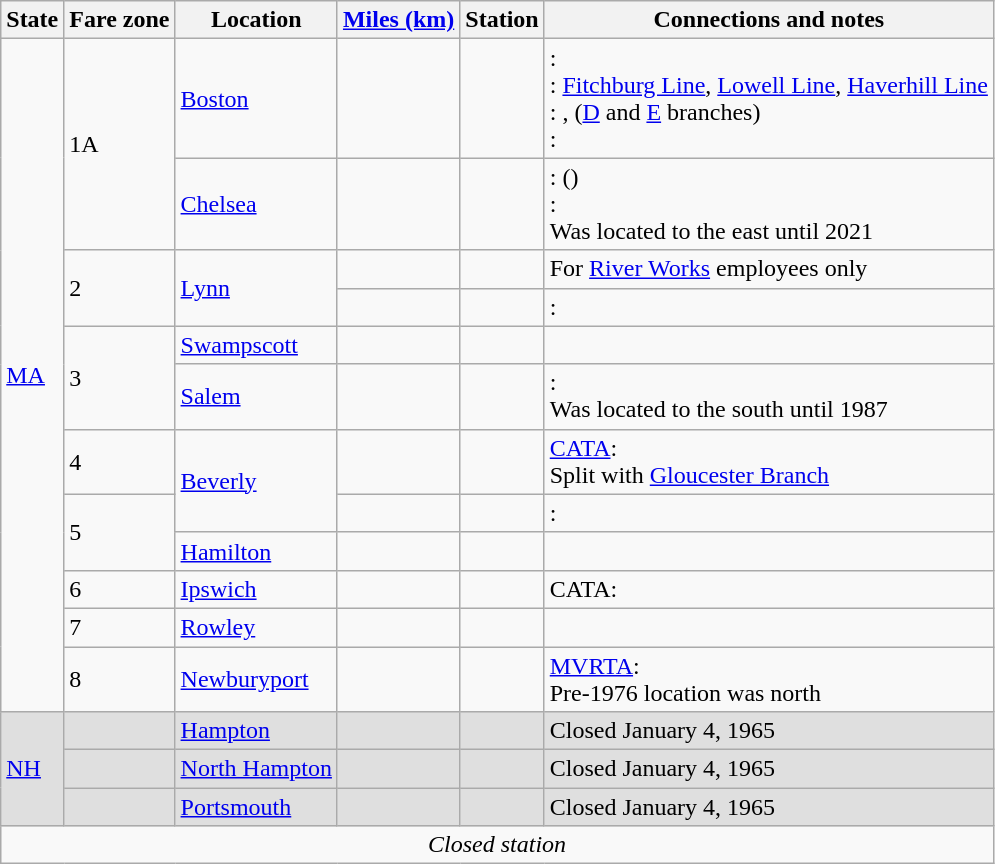<table class="wikitable">
<tr>
<th>State</th>
<th>Fare zone</th>
<th>Location</th>
<th><a href='#'>Miles (km)</a></th>
<th>Station</th>
<th>Connections and notes</th>
</tr>
<tr>
<td rowspan=12><a href='#'>MA</a></td>
<td rowspan="2">1A</td>
<td><a href='#'>Boston</a></td>
<td></td>
<td> </td>
<td>: <br>: <a href='#'>Fitchburg Line</a>, <a href='#'>Lowell Line</a>, <a href='#'>Haverhill Line</a><br>: ,  (<a href='#'>D</a> and <a href='#'>E</a> branches)<br>: <br> </td>
</tr>
<tr>
<td><a href='#'>Chelsea</a></td>
<td></td>
<td> </td>
<td>:  ()<br>: <br>Was located  to the east until 2021</td>
</tr>
<tr>
<td rowspan="2">2</td>
<td rowspan="2"><a href='#'>Lynn</a></td>
<td></td>
<td></td>
<td>For <a href='#'>River Works</a> employees only</td>
</tr>
<tr>
<td></td>
<td> </td>
<td>: </td>
</tr>
<tr>
<td rowspan="2">3</td>
<td><a href='#'>Swampscott</a></td>
<td></td>
<td> </td>
<td></td>
</tr>
<tr>
<td><a href='#'>Salem</a></td>
<td></td>
<td> </td>
<td>: <br>Was located  to the south until 1987</td>
</tr>
<tr>
<td>4</td>
<td rowspan="2"><a href='#'>Beverly</a></td>
<td></td>
<td> </td>
<td> <a href='#'>CATA</a>: <br>Split with <a href='#'>Gloucester Branch</a></td>
</tr>
<tr>
<td rowspan="2">5</td>
<td></td>
<td> </td>
<td>: </td>
</tr>
<tr>
<td><a href='#'>Hamilton</a></td>
<td></td>
<td> </td>
<td></td>
</tr>
<tr>
<td>6</td>
<td><a href='#'>Ipswich</a></td>
<td></td>
<td> </td>
<td> CATA: </td>
</tr>
<tr>
<td>7</td>
<td><a href='#'>Rowley</a></td>
<td></td>
<td> </td>
<td></td>
</tr>
<tr>
<td>8</td>
<td><a href='#'>Newburyport</a></td>
<td></td>
<td> </td>
<td> <a href='#'>MVRTA</a>: <br>Pre-1976 location was  north</td>
</tr>
<tr bgcolor=dfdfdf>
<td rowspan=3><a href='#'>NH</a></td>
<td></td>
<td><a href='#'>Hampton</a></td>
<td></td>
<td></td>
<td>Closed January 4, 1965</td>
</tr>
<tr bgcolor=dfdfdf>
<td></td>
<td><a href='#'>North Hampton</a></td>
<td></td>
<td></td>
<td>Closed January 4, 1965</td>
</tr>
<tr bgcolor=dfdfdf>
<td></td>
<td><a href='#'>Portsmouth</a></td>
<td></td>
<td></td>
<td>Closed January 4, 1965</td>
</tr>
<tr>
<td colspan=6 align=center><em> Closed station</em></td>
</tr>
</table>
